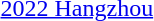<table>
<tr>
<td rowspan=2><a href='#'>2022 Hangzhou</a></td>
<td rowspan=2></td>
<td rowspan=2></td>
<td></td>
</tr>
<tr>
<td></td>
</tr>
</table>
